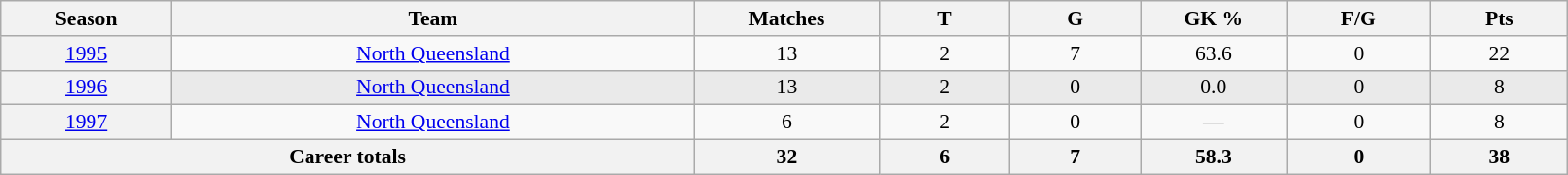<table class="wikitable sortable"  style="font-size:90%; text-align:center; width:85%;">
<tr>
<th width=2%>Season</th>
<th width=8%>Team</th>
<th width=2%>Matches</th>
<th width=2%>T</th>
<th width=2%>G</th>
<th width=2%>GK %</th>
<th width=2%>F/G</th>
<th width=2%>Pts</th>
</tr>
<tr>
<th scope="row" style="text-align:center; font-weight:normal"><a href='#'>1995</a></th>
<td style="text-align:center;"> <a href='#'>North Queensland</a></td>
<td>13</td>
<td>2</td>
<td>7</td>
<td>63.6</td>
<td>0</td>
<td>22</td>
</tr>
<tr style="background-color: #EAEAEA">
<th scope="row" style="text-align:center; font-weight:normal"><a href='#'>1996</a></th>
<td style="text-align:center;"> <a href='#'>North Queensland</a></td>
<td>13</td>
<td>2</td>
<td>0</td>
<td>0.0</td>
<td>0</td>
<td>8</td>
</tr>
<tr>
<th scope="row" style="text-align:center; font-weight:normal"><a href='#'>1997</a></th>
<td style="text-align:center;"> <a href='#'>North Queensland</a></td>
<td>6</td>
<td>2</td>
<td>0</td>
<td>—</td>
<td>0</td>
<td>8</td>
</tr>
<tr class="sortbottom">
<th colspan=2>Career totals</th>
<th>32</th>
<th>6</th>
<th>7</th>
<th>58.3</th>
<th>0</th>
<th>38</th>
</tr>
</table>
